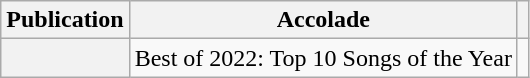<table class="sortable wikitable plainrowheaders  mw-collapsible">
<tr>
<th scope="col">Publication</th>
<th scope="col" class="unsortable">Accolade</th>
<th scope="col" class="unsortable"></th>
</tr>
<tr>
<th scope="row"><em></em></th>
<td>Best of 2022: Top 10 Songs of the Year</td>
<td></td>
</tr>
</table>
